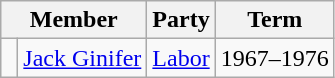<table class="wikitable">
<tr>
<th colspan="2">Member</th>
<th>Party</th>
<th>Term</th>
</tr>
<tr>
<td> </td>
<td><a href='#'>Jack Ginifer</a></td>
<td><a href='#'>Labor</a></td>
<td>1967–1976</td>
</tr>
</table>
